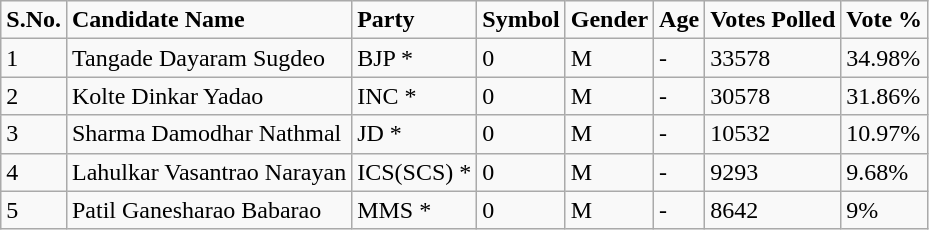<table class="wikitable">
<tr>
<td><strong>S.No.</strong></td>
<td><strong>Candidate Name</strong></td>
<td><strong>Party</strong></td>
<td><strong>Symbol</strong></td>
<td><strong>Gender</strong></td>
<td><strong>Age</strong></td>
<td><strong>Votes Polled</strong></td>
<td><strong>Vote %</strong></td>
</tr>
<tr>
<td>1</td>
<td>Tangade Dayaram Sugdeo</td>
<td>BJP  *</td>
<td>0</td>
<td>M</td>
<td>-</td>
<td>33578</td>
<td>34.98%</td>
</tr>
<tr>
<td>2</td>
<td>Kolte Dinkar Yadao</td>
<td>INC  *</td>
<td>0</td>
<td>M</td>
<td>-</td>
<td>30578</td>
<td>31.86%</td>
</tr>
<tr>
<td>3</td>
<td>Sharma Damodhar Nathmal</td>
<td>JD  *</td>
<td>0</td>
<td>M</td>
<td>-</td>
<td>10532</td>
<td>10.97%</td>
</tr>
<tr>
<td>4</td>
<td>Lahulkar Vasantrao Narayan</td>
<td>ICS(SCS)  *</td>
<td>0</td>
<td>M</td>
<td>-</td>
<td>9293</td>
<td>9.68%</td>
</tr>
<tr>
<td>5</td>
<td>Patil Ganesharao Babarao</td>
<td>MMS  *</td>
<td>0</td>
<td>M</td>
<td>-</td>
<td>8642</td>
<td>9%</td>
</tr>
</table>
